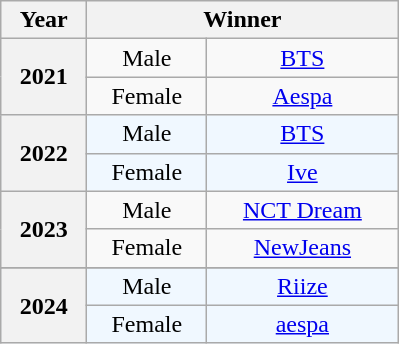<table class="wikitable plainrowheaders" style="text-align: center">
<tr>
<th scope="col" width="50">Year</th>
<th scope="col" width="200" colspan="2">Winner</th>
</tr>
<tr>
<th scope="row" style="text-align:center;" rowspan=2>2021</th>
<td>Male</td>
<td><a href='#'>BTS</a></td>
</tr>
<tr>
<td>Female</td>
<td><a href='#'>Aespa</a></td>
</tr>
<tr style="background:#F0F8FF">
<th scope="row" style="text-align:center;" rowspan=2>2022</th>
<td>Male</td>
<td><a href='#'>BTS</a></td>
</tr>
<tr style="background:#F0F8FF">
<td>Female</td>
<td><a href='#'>Ive</a></td>
</tr>
<tr>
<th scope="row" style="text-align:center;" rowspan=2>2023</th>
<td>Male</td>
<td><a href='#'>NCT Dream</a></td>
</tr>
<tr>
<td>Female</td>
<td><a href='#'>NewJeans</a></td>
</tr>
<tr>
</tr>
<tr style="background:#F0F8FF">
<th scope="row" style="text-align:center;" rowspan=2>2024</th>
<td>Male</td>
<td><a href='#'>Riize</a></td>
</tr>
<tr style="background:#F0F8FF">
<td>Female</td>
<td><a href='#'>aespa</a></td>
</tr>
</table>
